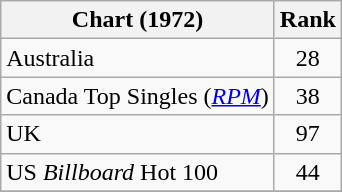<table class="wikitable sortable">
<tr>
<th>Chart (1972)</th>
<th style="text-align:center;">Rank</th>
</tr>
<tr>
<td>Australia</td>
<td style="text-align:center;">28</td>
</tr>
<tr>
<td>Canada Top Singles (<em><a href='#'>RPM</a></em>)</td>
<td style="text-align:center;">38</td>
</tr>
<tr>
<td>UK</td>
<td style="text-align:center;">97</td>
</tr>
<tr>
<td>US <em>Billboard</em> Hot 100</td>
<td style="text-align:center;">44</td>
</tr>
<tr>
</tr>
</table>
